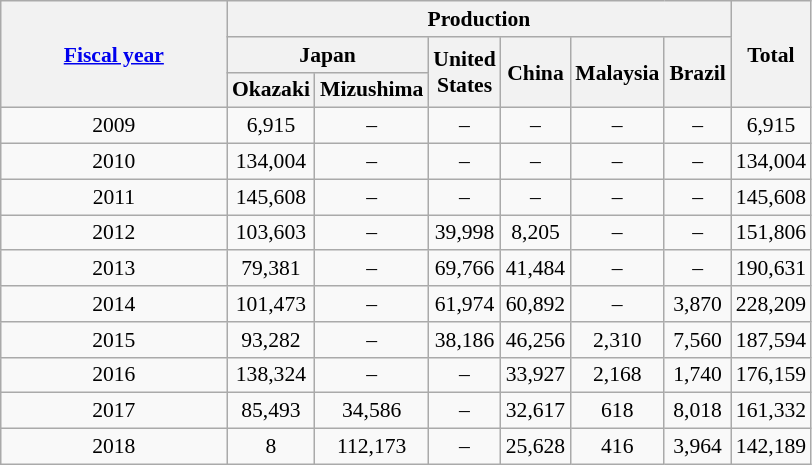<table class="wikitable" style="font-size:90%; text-align:center">
<tr>
<th rowspan="3" style="width:10em"><a href='#'>Fiscal year</a></th>
<th colspan="6">Production</th>
<th rowspan="3">Total</th>
</tr>
<tr>
<th colspan="2">Japan</th>
<th rowspan="2">United<br>States</th>
<th rowspan="2">China</th>
<th rowspan="2">Malaysia</th>
<th rowspan="2">Brazil</th>
</tr>
<tr>
<th>Okazaki</th>
<th>Mizushima</th>
</tr>
<tr>
<td>2009</td>
<td>6,915</td>
<td>–</td>
<td>–</td>
<td>–</td>
<td>–</td>
<td>–</td>
<td>6,915</td>
</tr>
<tr>
<td>2010</td>
<td>134,004</td>
<td>–</td>
<td>–</td>
<td>–</td>
<td>–</td>
<td>–</td>
<td>134,004</td>
</tr>
<tr>
<td>2011</td>
<td>145,608</td>
<td>–</td>
<td>–</td>
<td>–</td>
<td>–</td>
<td>–</td>
<td>145,608</td>
</tr>
<tr>
<td>2012</td>
<td>103,603</td>
<td>–</td>
<td>39,998</td>
<td>8,205</td>
<td>–</td>
<td>–</td>
<td>151,806</td>
</tr>
<tr>
<td>2013</td>
<td>79,381</td>
<td>–</td>
<td>69,766</td>
<td>41,484</td>
<td>–</td>
<td>–</td>
<td>190,631</td>
</tr>
<tr>
<td>2014</td>
<td>101,473</td>
<td>–</td>
<td>61,974</td>
<td>60,892</td>
<td>–</td>
<td>3,870</td>
<td>228,209</td>
</tr>
<tr>
<td>2015</td>
<td>93,282</td>
<td>–</td>
<td>38,186</td>
<td>46,256</td>
<td>2,310</td>
<td>7,560</td>
<td>187,594</td>
</tr>
<tr>
<td>2016</td>
<td>138,324</td>
<td>–</td>
<td>–</td>
<td>33,927</td>
<td>2,168</td>
<td>1,740</td>
<td>176,159</td>
</tr>
<tr>
<td>2017</td>
<td>85,493</td>
<td>34,586</td>
<td>–</td>
<td>32,617</td>
<td>618</td>
<td>8,018</td>
<td>161,332</td>
</tr>
<tr>
<td>2018</td>
<td>8</td>
<td>112,173</td>
<td>–</td>
<td>25,628</td>
<td>416</td>
<td>3,964</td>
<td>142,189</td>
</tr>
</table>
